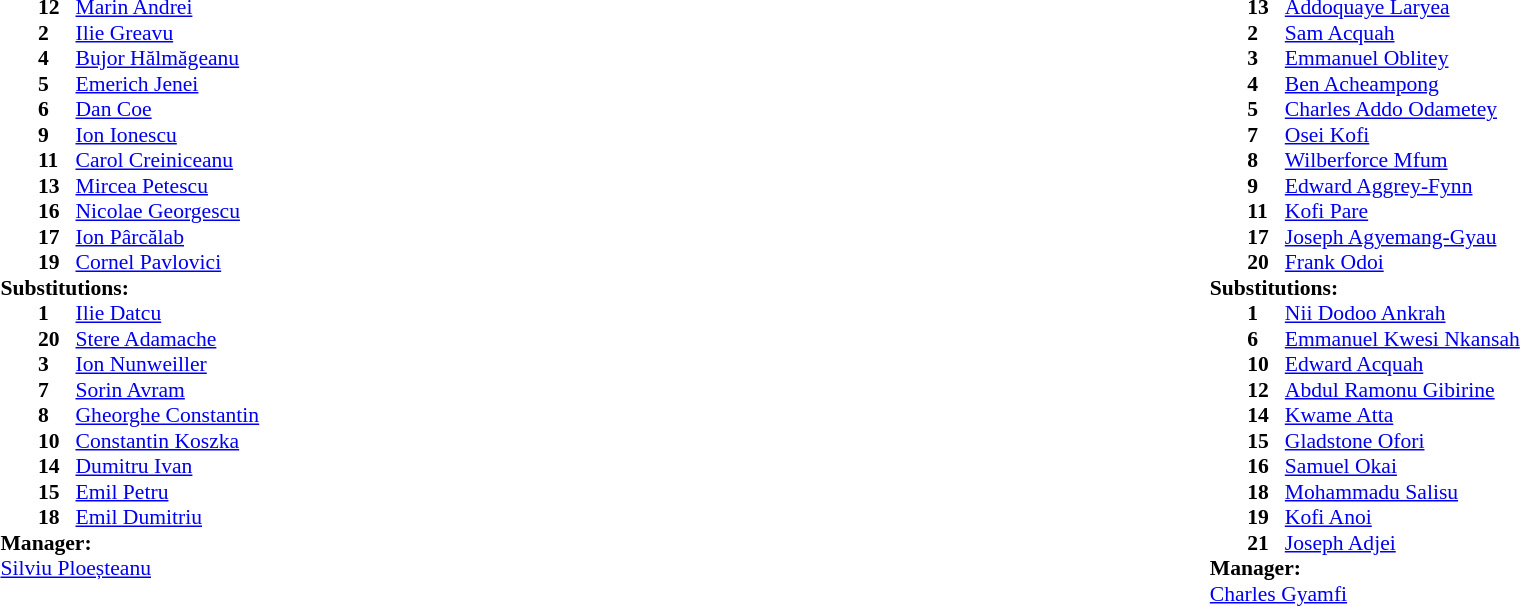<table width="100%">
<tr>
<td valign="top" width="40%"><br><table style="font-size:90%" cellspacing="0" cellpadding="0">
<tr>
<th width=25></th>
<th width=25></th>
</tr>
<tr>
<td></td>
<td><strong>12</strong></td>
<td><a href='#'>Marin Andrei</a></td>
</tr>
<tr>
<td></td>
<td><strong>2</strong></td>
<td><a href='#'>Ilie Greavu</a></td>
</tr>
<tr>
<td></td>
<td><strong>4</strong></td>
<td><a href='#'>Bujor Hălmăgeanu</a></td>
</tr>
<tr>
<td></td>
<td><strong>5</strong></td>
<td><a href='#'>Emerich Jenei</a></td>
</tr>
<tr>
<td></td>
<td><strong>6</strong></td>
<td><a href='#'>Dan Coe</a></td>
</tr>
<tr>
<td></td>
<td><strong>9</strong></td>
<td><a href='#'>Ion Ionescu</a></td>
</tr>
<tr>
<td></td>
<td><strong>11</strong></td>
<td><a href='#'>Carol Creiniceanu</a></td>
</tr>
<tr>
<td></td>
<td><strong>13</strong></td>
<td><a href='#'>Mircea Petescu</a></td>
</tr>
<tr>
<td></td>
<td><strong>16</strong></td>
<td><a href='#'>Nicolae Georgescu</a></td>
</tr>
<tr>
<td></td>
<td><strong>17</strong></td>
<td><a href='#'>Ion Pârcălab</a></td>
</tr>
<tr>
<td></td>
<td><strong>19</strong></td>
<td><a href='#'>Cornel Pavlovici</a></td>
</tr>
<tr>
<td colspan=3><strong>Substitutions:</strong></td>
</tr>
<tr>
<td></td>
<td><strong>1</strong></td>
<td><a href='#'>Ilie Datcu</a></td>
</tr>
<tr>
<td></td>
<td><strong>20</strong></td>
<td><a href='#'>Stere Adamache</a></td>
</tr>
<tr>
<td></td>
<td><strong>3</strong></td>
<td><a href='#'>Ion Nunweiller</a></td>
</tr>
<tr>
<td></td>
<td><strong>7</strong></td>
<td><a href='#'>Sorin Avram</a></td>
</tr>
<tr>
<td></td>
<td><strong>8</strong></td>
<td><a href='#'>Gheorghe Constantin</a></td>
</tr>
<tr>
<td></td>
<td><strong>10</strong></td>
<td><a href='#'>Constantin Koszka</a></td>
</tr>
<tr>
<td></td>
<td><strong>14</strong></td>
<td><a href='#'>Dumitru Ivan</a></td>
</tr>
<tr>
<td></td>
<td><strong>15</strong></td>
<td><a href='#'>Emil Petru</a></td>
</tr>
<tr>
<td></td>
<td><strong>18</strong></td>
<td><a href='#'>Emil Dumitriu</a></td>
</tr>
<tr>
<td colspan=3><strong>Manager:</strong></td>
</tr>
<tr>
<td colspan=3> <a href='#'>Silviu Ploeșteanu</a></td>
</tr>
</table>
</td>
<td valign="top" width="50%"><br><table style="font-size:90%; margin:auto" cellspacing="0" cellpadding="0">
<tr>
<th width=25></th>
<th width=25></th>
</tr>
<tr>
<td></td>
<td><strong>13</strong></td>
<td><a href='#'>Addoquaye Laryea</a></td>
</tr>
<tr>
<td></td>
<td><strong>2</strong></td>
<td><a href='#'>Sam Acquah</a></td>
</tr>
<tr>
<td></td>
<td><strong>3</strong></td>
<td><a href='#'>Emmanuel Oblitey</a></td>
</tr>
<tr>
<td></td>
<td><strong>4</strong></td>
<td><a href='#'>Ben Acheampong</a></td>
</tr>
<tr>
<td></td>
<td><strong>5</strong></td>
<td><a href='#'>Charles Addo Odametey</a></td>
</tr>
<tr>
<td></td>
<td><strong>7</strong></td>
<td><a href='#'>Osei Kofi</a></td>
</tr>
<tr>
<td></td>
<td><strong>8</strong></td>
<td><a href='#'>Wilberforce Mfum</a></td>
</tr>
<tr>
<td></td>
<td><strong>9</strong></td>
<td><a href='#'>Edward Aggrey-Fynn</a></td>
</tr>
<tr>
<td></td>
<td><strong>11</strong></td>
<td><a href='#'>Kofi Pare</a></td>
</tr>
<tr>
<td></td>
<td><strong>17</strong></td>
<td><a href='#'>Joseph Agyemang-Gyau</a></td>
</tr>
<tr>
<td></td>
<td><strong>20</strong></td>
<td><a href='#'>Frank Odoi</a></td>
</tr>
<tr>
<td colspan=3><strong>Substitutions:</strong></td>
</tr>
<tr>
<td></td>
<td><strong>1</strong></td>
<td><a href='#'>Nii Dodoo Ankrah</a></td>
</tr>
<tr>
<td></td>
<td><strong>6</strong></td>
<td><a href='#'>Emmanuel Kwesi Nkansah</a></td>
</tr>
<tr>
<td></td>
<td><strong>10</strong></td>
<td><a href='#'>Edward Acquah</a></td>
</tr>
<tr>
<td></td>
<td><strong>12</strong></td>
<td><a href='#'>Abdul Ramonu Gibirine</a></td>
</tr>
<tr>
<td></td>
<td><strong>14</strong></td>
<td><a href='#'>Kwame Atta</a></td>
</tr>
<tr>
<td></td>
<td><strong>15</strong></td>
<td><a href='#'>Gladstone Ofori</a></td>
</tr>
<tr>
<td></td>
<td><strong>16</strong></td>
<td><a href='#'>Samuel Okai</a></td>
</tr>
<tr>
<td></td>
<td><strong>18</strong></td>
<td><a href='#'>Mohammadu Salisu</a></td>
</tr>
<tr>
<td></td>
<td><strong>19</strong></td>
<td><a href='#'>Kofi Anoi</a></td>
</tr>
<tr>
<td></td>
<td><strong>21</strong></td>
<td><a href='#'>Joseph Adjei</a></td>
</tr>
<tr>
<td colspan=3><strong>Manager:</strong></td>
</tr>
<tr>
<td colspan=3> <a href='#'>Charles Gyamfi</a></td>
</tr>
</table>
</td>
</tr>
</table>
